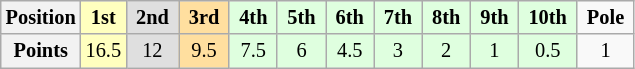<table class="wikitable" style="font-size:85%; text-align:center">
<tr>
<th>Position</th>
<td style="background:#FFFFBF;"> <strong>1st</strong> </td>
<td style="background:#DFDFDF;"> <strong>2nd</strong> </td>
<td style="background:#FFDF9F;"> <strong>3rd</strong> </td>
<td style="background:#DFFFDF;"> <strong>4th</strong> </td>
<td style="background:#DFFFDF;"> <strong>5th</strong> </td>
<td style="background:#DFFFDF;"> <strong>6th</strong> </td>
<td style="background:#DFFFDF;"> <strong>7th</strong> </td>
<td style="background:#DFFFDF;"> <strong>8th</strong> </td>
<td style="background:#DFFFDF;"> <strong>9th</strong> </td>
<td style="background:#DFFFDF;"> <strong>10th</strong> </td>
<td> <strong>Pole</strong> </td>
</tr>
<tr>
<th>Points</th>
<td style="background:#FFFFBF;">16.5</td>
<td style="background:#DFDFDF;">12</td>
<td style="background:#FFDF9F;">9.5</td>
<td style="background:#DFFFDF;">7.5</td>
<td style="background:#DFFFDF;">6</td>
<td style="background:#DFFFDF;">4.5</td>
<td style="background:#DFFFDF;">3</td>
<td style="background:#DFFFDF;">2</td>
<td style="background:#DFFFDF;">1</td>
<td style="background:#DFFFDF;">0.5</td>
<td>1</td>
</tr>
</table>
